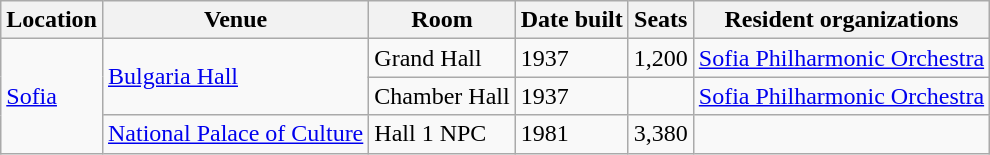<table class="wikitable">
<tr>
<th>Location</th>
<th>Venue</th>
<th>Room</th>
<th>Date built</th>
<th>Seats</th>
<th>Resident organizations</th>
</tr>
<tr>
<td rowspan=3><a href='#'>Sofia</a></td>
<td rowspan=2><a href='#'>Bulgaria Hall</a></td>
<td>Grand Hall</td>
<td>1937</td>
<td>1,200</td>
<td><a href='#'>Sofia Philharmonic Orchestra</a></td>
</tr>
<tr>
<td>Chamber Hall</td>
<td>1937</td>
<td></td>
<td><a href='#'>Sofia Philharmonic Orchestra</a></td>
</tr>
<tr>
<td><a href='#'>National Palace of Culture</a></td>
<td>Hall 1 NPC</td>
<td>1981</td>
<td>3,380</td>
<td></td>
</tr>
</table>
